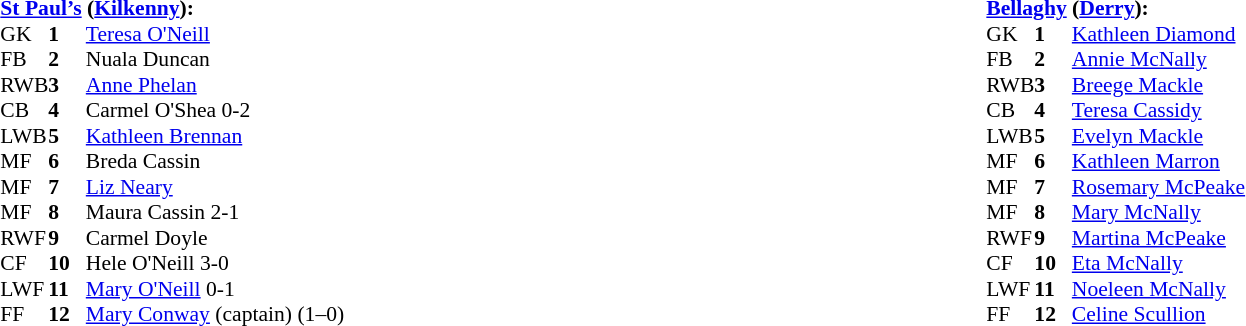<table width="100%">
<tr>
<td valign="top"></td>
<td valign="top" width="50%"><br><table style="font-size: 90%" cellspacing="0" cellpadding="0" align=center>
<tr>
<td colspan="4"><strong><a href='#'>St Paul’s</a> (<a href='#'>Kilkenny</a>):</strong></td>
</tr>
<tr>
<th width="25"></th>
<th width="25"></th>
</tr>
<tr>
<td>GK</td>
<td><strong>1</strong></td>
<td><a href='#'>Teresa O'Neill</a></td>
</tr>
<tr>
<td>FB</td>
<td><strong>2</strong></td>
<td>Nuala Duncan</td>
</tr>
<tr>
<td>RWB</td>
<td><strong>3</strong></td>
<td><a href='#'>Anne Phelan</a></td>
</tr>
<tr>
<td>CB</td>
<td><strong>4</strong></td>
<td>Carmel O'Shea 0-2</td>
</tr>
<tr>
<td>LWB</td>
<td><strong>5</strong></td>
<td><a href='#'>Kathleen Brennan</a></td>
</tr>
<tr>
<td>MF</td>
<td><strong>6</strong></td>
<td>Breda Cassin</td>
</tr>
<tr>
<td>MF</td>
<td><strong>7</strong></td>
<td><a href='#'>Liz Neary</a></td>
</tr>
<tr>
<td>MF</td>
<td><strong>8</strong></td>
<td>Maura Cassin 2-1</td>
</tr>
<tr>
<td>RWF</td>
<td><strong>9</strong></td>
<td>Carmel Doyle</td>
</tr>
<tr>
<td>CF</td>
<td><strong>10</strong></td>
<td>Hele O'Neill 3-0</td>
</tr>
<tr>
<td>LWF</td>
<td><strong>11</strong></td>
<td><a href='#'>Mary O'Neill</a> 0-1</td>
</tr>
<tr>
<td>FF</td>
<td><strong>12</strong></td>
<td><a href='#'>Mary Conway</a> (captain) (1–0)</td>
</tr>
<tr>
</tr>
</table>
</td>
<td valign="top" width="50%"><br><table style="font-size: 90%" cellspacing="0" cellpadding="0" align=center>
<tr>
<td colspan="4"><strong><a href='#'>Bellaghy</a> (<a href='#'>Derry</a>):</strong></td>
</tr>
<tr>
<th width="25"></th>
<th width="25"></th>
</tr>
<tr>
<td>GK</td>
<td><strong>1</strong></td>
<td><a href='#'>Kathleen Diamond</a></td>
</tr>
<tr>
<td>FB</td>
<td><strong>2</strong></td>
<td><a href='#'>Annie McNally</a></td>
</tr>
<tr>
<td>RWB</td>
<td><strong>3</strong></td>
<td><a href='#'>Breege Mackle</a></td>
</tr>
<tr>
<td>CB</td>
<td><strong>4</strong></td>
<td><a href='#'>Teresa Cassidy</a></td>
</tr>
<tr>
<td>LWB</td>
<td><strong>5</strong></td>
<td><a href='#'>Evelyn Mackle</a></td>
</tr>
<tr>
<td>MF</td>
<td><strong>6</strong></td>
<td><a href='#'>Kathleen Marron</a></td>
</tr>
<tr>
<td>MF</td>
<td><strong>7</strong></td>
<td><a href='#'>Rosemary McPeake</a></td>
</tr>
<tr>
<td>MF</td>
<td><strong>8</strong></td>
<td><a href='#'>Mary McNally</a></td>
</tr>
<tr>
<td>RWF</td>
<td><strong>9</strong></td>
<td><a href='#'>Martina McPeake</a></td>
</tr>
<tr>
<td>CF</td>
<td><strong>10</strong></td>
<td><a href='#'>Eta McNally</a></td>
</tr>
<tr>
<td>LWF</td>
<td><strong>11</strong></td>
<td><a href='#'>Noeleen McNally</a></td>
</tr>
<tr>
<td>FF</td>
<td><strong>12</strong></td>
<td><a href='#'>Celine Scullion</a></td>
</tr>
<tr>
</tr>
</table>
</td>
</tr>
</table>
